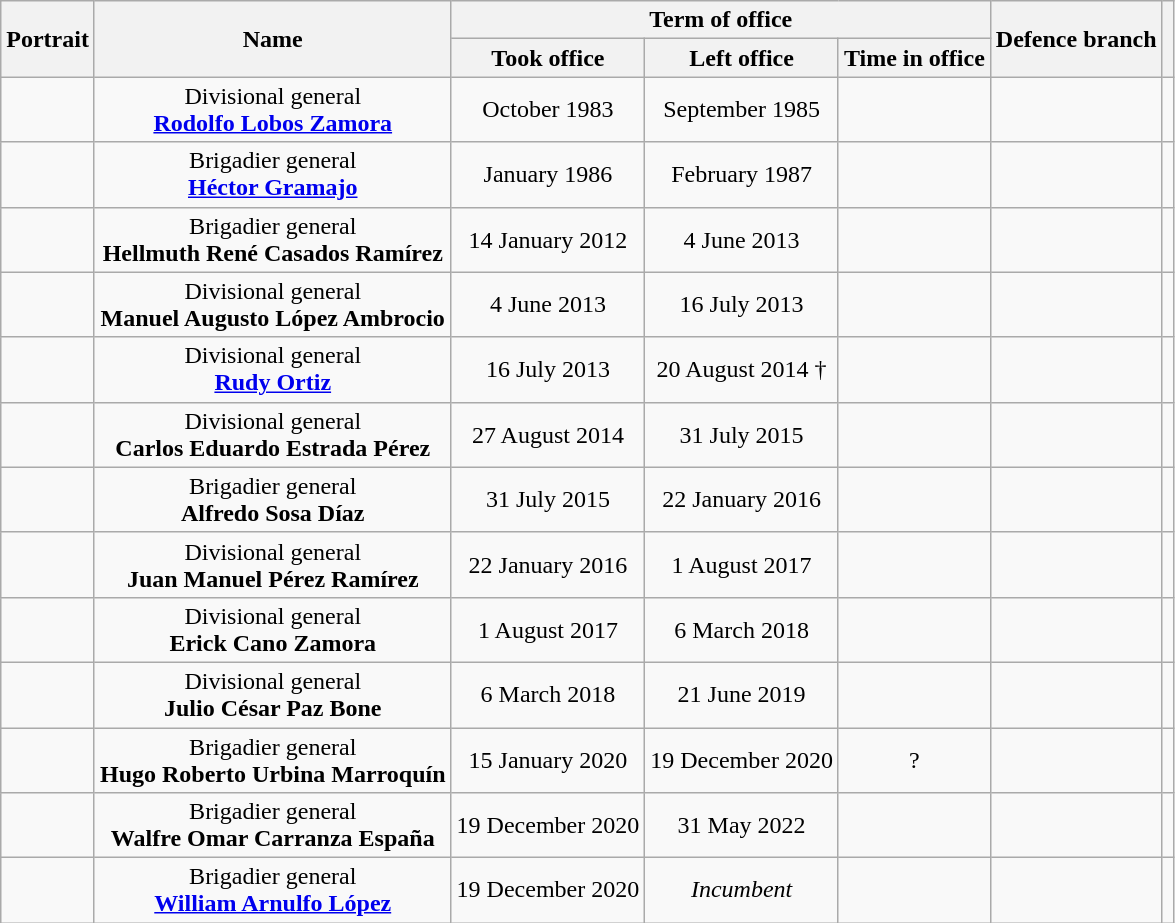<table class="wikitable" style="text-align:center">
<tr>
<th rowspan=2>Portrait</th>
<th rowspan=2>Name<br></th>
<th colspan=3>Term of office</th>
<th rowspan=2>Defence branch</th>
<th rowspan=2></th>
</tr>
<tr>
<th>Took office</th>
<th>Left office</th>
<th>Time in office</th>
</tr>
<tr>
<td></td>
<td>Divisional general<br><strong><a href='#'>Rodolfo Lobos Zamora</a></strong></td>
<td>October 1983</td>
<td>September 1985</td>
<td></td>
<td></td>
<td></td>
</tr>
<tr>
<td></td>
<td>Brigadier general<br><strong><a href='#'>Héctor Gramajo</a></strong><br></td>
<td>January 1986</td>
<td>February 1987</td>
<td></td>
<td></td>
<td></td>
</tr>
<tr>
<td></td>
<td>Brigadier general<br><strong>Hellmuth René Casados Ramírez</strong></td>
<td>14 January 2012</td>
<td>4 June 2013</td>
<td></td>
<td></td>
<td></td>
</tr>
<tr>
<td></td>
<td>Divisional general<br><strong>Manuel Augusto López Ambrocio</strong></td>
<td>4 June 2013</td>
<td>16 July 2013</td>
<td></td>
<td></td>
<td></td>
</tr>
<tr>
<td></td>
<td>Divisional general<br><strong><a href='#'>Rudy Ortiz</a></strong><br></td>
<td>16 July 2013</td>
<td>20 August 2014 †</td>
<td></td>
<td></td>
<td></td>
</tr>
<tr>
<td></td>
<td>Divisional general<br><strong>Carlos Eduardo Estrada Pérez</strong><br></td>
<td>27 August 2014</td>
<td>31 July 2015</td>
<td></td>
<td></td>
<td></td>
</tr>
<tr>
<td></td>
<td>Brigadier general<br><strong>Alfredo Sosa Díaz</strong></td>
<td>31 July 2015</td>
<td>22 January 2016</td>
<td></td>
<td></td>
<td></td>
</tr>
<tr>
<td></td>
<td>Divisional general<br><strong>Juan Manuel Pérez Ramírez</strong></td>
<td>22 January 2016</td>
<td>1 August 2017</td>
<td></td>
<td></td>
<td></td>
</tr>
<tr>
<td></td>
<td>Divisional general<br><strong>Erick Cano Zamora</strong></td>
<td>1 August 2017</td>
<td>6 March 2018</td>
<td></td>
<td></td>
<td></td>
</tr>
<tr>
<td></td>
<td>Divisional general<br><strong>Julio César Paz Bone</strong><br></td>
<td>6 March 2018</td>
<td>21 June 2019</td>
<td></td>
<td></td>
<td></td>
</tr>
<tr>
<td></td>
<td>Brigadier general<br><strong>Hugo Roberto Urbina Marroquín</strong></td>
<td>15 January 2020</td>
<td>19 December 2020</td>
<td>?</td>
<td></td>
<td></td>
</tr>
<tr>
<td></td>
<td>Brigadier general<br><strong>Walfre Omar Carranza España</strong></td>
<td>19 December 2020</td>
<td>31 May 2022</td>
<td></td>
<td></td>
<td></td>
</tr>
<tr>
<td></td>
<td>Brigadier general<br><strong><a href='#'>William Arnulfo López</a></strong></td>
<td>19 December 2020</td>
<td><em>Incumbent</em></td>
<td></td>
<td></td>
<td></td>
</tr>
</table>
